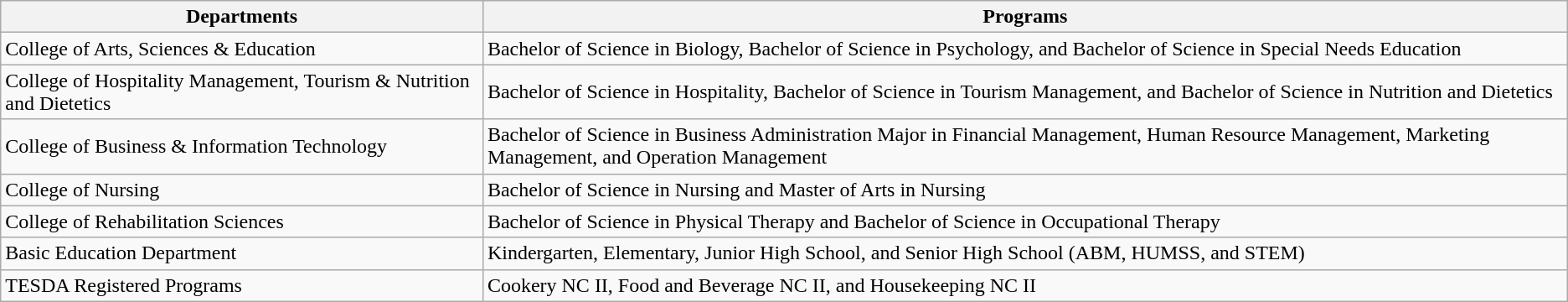<table class="wikitable">
<tr>
<th>Departments</th>
<th>Programs</th>
</tr>
<tr>
<td>College of Arts, Sciences & Education</td>
<td>Bachelor of Science in Biology, Bachelor of Science in Psychology, and Bachelor of Science in Special Needs Education</td>
</tr>
<tr>
<td>College of Hospitality Management, Tourism & Nutrition and Dietetics</td>
<td>Bachelor of Science in Hospitality, Bachelor of Science in Tourism Management, and Bachelor of Science in Nutrition and Dietetics</td>
</tr>
<tr>
<td>College of Business & Information Technology</td>
<td>Bachelor of Science in Business Administration Major in Financial Management, Human Resource Management, Marketing Management, and Operation Management</td>
</tr>
<tr>
<td>College of Nursing</td>
<td>Bachelor of Science in Nursing and Master of Arts in Nursing</td>
</tr>
<tr>
<td>College of Rehabilitation Sciences</td>
<td>Bachelor of Science in Physical Therapy and Bachelor of Science in Occupational Therapy</td>
</tr>
<tr>
<td>Basic Education Department</td>
<td>Kindergarten, Elementary, Junior High School, and Senior High School (ABM, HUMSS, and STEM)</td>
</tr>
<tr>
<td>TESDA Registered Programs</td>
<td>Cookery NC II, Food and Beverage NC II, and Housekeeping NC II</td>
</tr>
</table>
